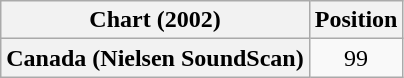<table class="wikitable plainrowheaders">
<tr>
<th>Chart (2002)</th>
<th>Position</th>
</tr>
<tr>
<th scope="row">Canada (Nielsen SoundScan)</th>
<td style="text-align:center;">99</td>
</tr>
</table>
